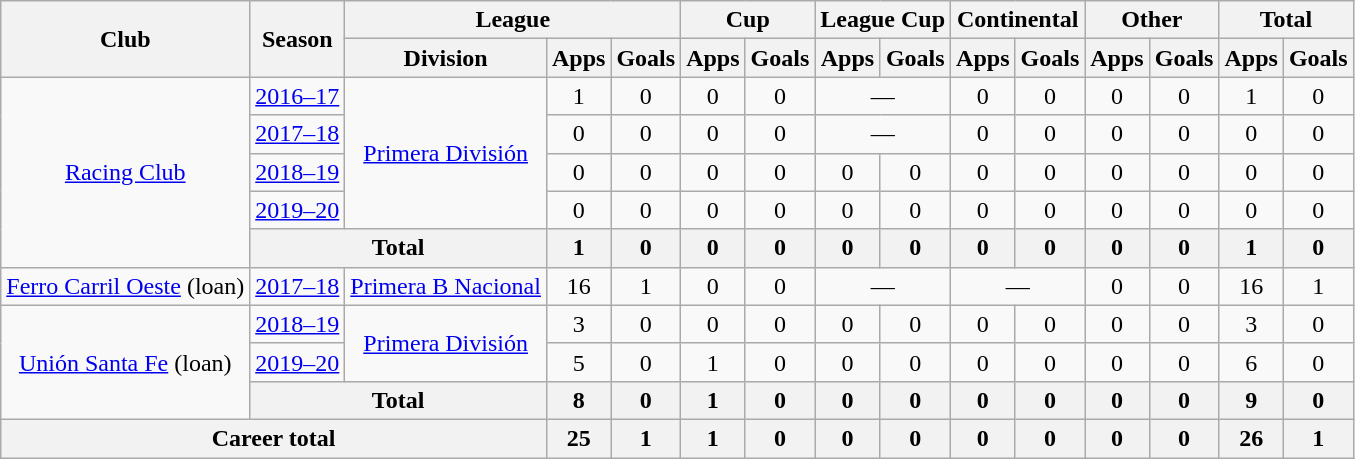<table class="wikitable" style="text-align:center">
<tr>
<th rowspan="2">Club</th>
<th rowspan="2">Season</th>
<th colspan="3">League</th>
<th colspan="2">Cup</th>
<th colspan="2">League Cup</th>
<th colspan="2">Continental</th>
<th colspan="2">Other</th>
<th colspan="2">Total</th>
</tr>
<tr>
<th>Division</th>
<th>Apps</th>
<th>Goals</th>
<th>Apps</th>
<th>Goals</th>
<th>Apps</th>
<th>Goals</th>
<th>Apps</th>
<th>Goals</th>
<th>Apps</th>
<th>Goals</th>
<th>Apps</th>
<th>Goals</th>
</tr>
<tr>
<td rowspan="5"><a href='#'>Racing Club</a></td>
<td><a href='#'>2016–17</a></td>
<td rowspan="4"><a href='#'>Primera División</a></td>
<td>1</td>
<td>0</td>
<td>0</td>
<td>0</td>
<td colspan="2">—</td>
<td>0</td>
<td>0</td>
<td>0</td>
<td>0</td>
<td>1</td>
<td>0</td>
</tr>
<tr>
<td><a href='#'>2017–18</a></td>
<td>0</td>
<td>0</td>
<td>0</td>
<td>0</td>
<td colspan="2">—</td>
<td>0</td>
<td>0</td>
<td>0</td>
<td>0</td>
<td>0</td>
<td>0</td>
</tr>
<tr>
<td><a href='#'>2018–19</a></td>
<td>0</td>
<td>0</td>
<td>0</td>
<td>0</td>
<td>0</td>
<td>0</td>
<td>0</td>
<td>0</td>
<td>0</td>
<td>0</td>
<td>0</td>
<td>0</td>
</tr>
<tr>
<td><a href='#'>2019–20</a></td>
<td>0</td>
<td>0</td>
<td>0</td>
<td>0</td>
<td>0</td>
<td>0</td>
<td>0</td>
<td>0</td>
<td>0</td>
<td>0</td>
<td>0</td>
<td>0</td>
</tr>
<tr>
<th colspan="2">Total</th>
<th>1</th>
<th>0</th>
<th>0</th>
<th>0</th>
<th>0</th>
<th>0</th>
<th>0</th>
<th>0</th>
<th>0</th>
<th>0</th>
<th>1</th>
<th>0</th>
</tr>
<tr>
<td rowspan="1"><a href='#'>Ferro Carril Oeste</a> (loan)</td>
<td><a href='#'>2017–18</a></td>
<td rowspan="1"><a href='#'>Primera B Nacional</a></td>
<td>16</td>
<td>1</td>
<td>0</td>
<td>0</td>
<td colspan="2">—</td>
<td colspan="2">—</td>
<td>0</td>
<td>0</td>
<td>16</td>
<td>1</td>
</tr>
<tr>
<td rowspan="3"><a href='#'>Unión Santa Fe</a> (loan)</td>
<td><a href='#'>2018–19</a></td>
<td rowspan="2"><a href='#'>Primera División</a></td>
<td>3</td>
<td>0</td>
<td>0</td>
<td>0</td>
<td>0</td>
<td>0</td>
<td>0</td>
<td>0</td>
<td>0</td>
<td>0</td>
<td>3</td>
<td>0</td>
</tr>
<tr>
<td><a href='#'>2019–20</a></td>
<td>5</td>
<td>0</td>
<td>1</td>
<td>0</td>
<td>0</td>
<td>0</td>
<td>0</td>
<td>0</td>
<td>0</td>
<td>0</td>
<td>6</td>
<td>0</td>
</tr>
<tr>
<th colspan="2">Total</th>
<th>8</th>
<th>0</th>
<th>1</th>
<th>0</th>
<th>0</th>
<th>0</th>
<th>0</th>
<th>0</th>
<th>0</th>
<th>0</th>
<th>9</th>
<th>0</th>
</tr>
<tr>
<th colspan="3">Career total</th>
<th>25</th>
<th>1</th>
<th>1</th>
<th>0</th>
<th>0</th>
<th>0</th>
<th>0</th>
<th>0</th>
<th>0</th>
<th>0</th>
<th>26</th>
<th>1</th>
</tr>
</table>
